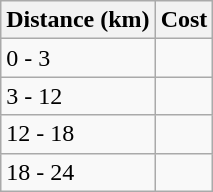<table class="wikitable">
<tr>
<th>Distance (km)</th>
<th>Cost</th>
</tr>
<tr>
<td>0 - 3</td>
<td></td>
</tr>
<tr>
<td>3 - 12</td>
<td></td>
</tr>
<tr>
<td>12 - 18</td>
<td></td>
</tr>
<tr>
<td>18 - 24</td>
<td></td>
</tr>
</table>
